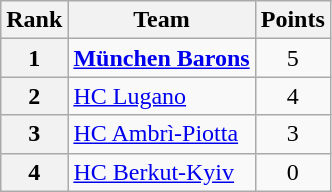<table class="wikitable" style="text-align: center;">
<tr>
<th>Rank</th>
<th>Team</th>
<th>Points</th>
</tr>
<tr>
<th>1</th>
<td style="text-align: left;"> <strong><a href='#'>München Barons</a></strong></td>
<td>5</td>
</tr>
<tr>
<th>2</th>
<td style="text-align: left;"> <a href='#'>HC Lugano</a></td>
<td>4</td>
</tr>
<tr>
<th>3</th>
<td style="text-align: left;"> <a href='#'>HC Ambrì-Piotta</a></td>
<td>3</td>
</tr>
<tr>
<th>4</th>
<td style="text-align: left;"> <a href='#'>HC Berkut-Kyiv</a></td>
<td>0</td>
</tr>
</table>
